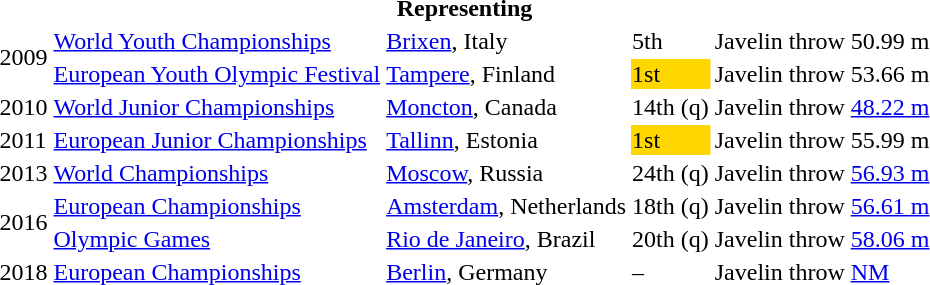<table>
<tr>
<th colspan="6">Representing </th>
</tr>
<tr>
<td rowspan=2>2009</td>
<td><a href='#'>World Youth Championships</a></td>
<td><a href='#'>Brixen</a>, Italy</td>
<td>5th</td>
<td>Javelin throw</td>
<td>50.99 m</td>
</tr>
<tr>
<td><a href='#'>European Youth Olympic Festival</a></td>
<td><a href='#'>Tampere</a>, Finland</td>
<td bgcolor=gold>1st</td>
<td>Javelin throw</td>
<td>53.66 m</td>
</tr>
<tr>
<td>2010</td>
<td><a href='#'>World Junior Championships</a></td>
<td><a href='#'>Moncton</a>, Canada</td>
<td>14th (q)</td>
<td>Javelin throw</td>
<td><a href='#'>48.22 m</a></td>
</tr>
<tr>
<td>2011</td>
<td><a href='#'>European Junior Championships</a></td>
<td><a href='#'>Tallinn</a>, Estonia</td>
<td bgcolor=gold>1st</td>
<td>Javelin throw</td>
<td>55.99 m</td>
</tr>
<tr>
<td>2013</td>
<td><a href='#'>World Championships</a></td>
<td><a href='#'>Moscow</a>, Russia</td>
<td>24th (q)</td>
<td>Javelin throw</td>
<td><a href='#'>56.93 m</a></td>
</tr>
<tr>
<td rowspan=2>2016</td>
<td><a href='#'>European Championships</a></td>
<td><a href='#'>Amsterdam</a>, Netherlands</td>
<td>18th (q)</td>
<td>Javelin throw</td>
<td><a href='#'>56.61 m</a></td>
</tr>
<tr>
<td><a href='#'>Olympic Games</a></td>
<td><a href='#'>Rio de Janeiro</a>, Brazil</td>
<td>20th (q)</td>
<td>Javelin throw</td>
<td><a href='#'>58.06 m</a></td>
</tr>
<tr>
<td>2018</td>
<td><a href='#'>European Championships</a></td>
<td><a href='#'>Berlin</a>, Germany</td>
<td>–</td>
<td>Javelin throw</td>
<td><a href='#'>NM</a></td>
</tr>
</table>
